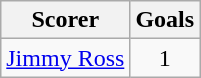<table class="wikitable">
<tr>
<th>Scorer</th>
<th>Goals</th>
</tr>
<tr>
<td> <a href='#'>Jimmy Ross</a></td>
<td align=center>1</td>
</tr>
</table>
